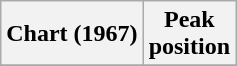<table class="wikitable">
<tr>
<th align="left">Chart (1967)</th>
<th align="center">Peak<br>position</th>
</tr>
<tr>
</tr>
</table>
